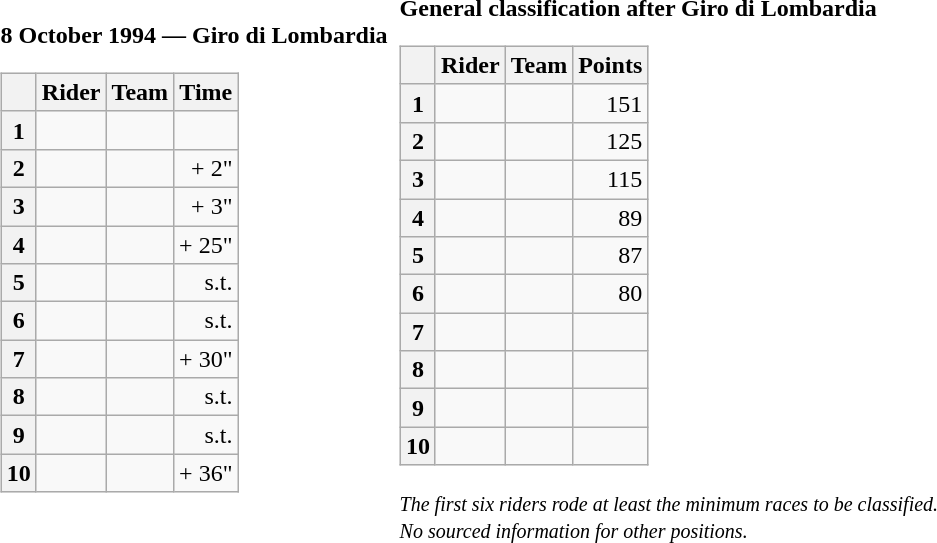<table>
<tr>
<td><strong>8 October 1994 — Giro di Lombardia </strong><br><table class="wikitable">
<tr>
<th></th>
<th>Rider</th>
<th>Team</th>
<th>Time</th>
</tr>
<tr>
<th>1</th>
<td></td>
<td></td>
<td align="right"></td>
</tr>
<tr>
<th>2</th>
<td></td>
<td></td>
<td align="right">+ 2"</td>
</tr>
<tr>
<th>3</th>
<td></td>
<td></td>
<td align="right">+ 3"</td>
</tr>
<tr>
<th>4</th>
<td></td>
<td></td>
<td align="right">+ 25"</td>
</tr>
<tr>
<th>5</th>
<td></td>
<td></td>
<td align="right">s.t.</td>
</tr>
<tr>
<th>6</th>
<td></td>
<td></td>
<td align="right">s.t.</td>
</tr>
<tr>
<th>7</th>
<td></td>
<td></td>
<td align="right">+ 30"</td>
</tr>
<tr>
<th>8</th>
<td></td>
<td></td>
<td align="right">s.t.</td>
</tr>
<tr>
<th>9</th>
<td></td>
<td></td>
<td align="right">s.t.</td>
</tr>
<tr>
<th>10</th>
<td></td>
<td></td>
<td align="right">+ 36"</td>
</tr>
</table>
</td>
<td></td>
<td><strong>General classification after Giro di Lombardia</strong><br><table class="wikitable">
<tr>
<th></th>
<th>Rider</th>
<th>Team</th>
<th>Points</th>
</tr>
<tr>
<th>1</th>
<td>  </td>
<td></td>
<td align="right">151</td>
</tr>
<tr>
<th>2</th>
<td></td>
<td></td>
<td align="right">125</td>
</tr>
<tr>
<th>3</th>
<td></td>
<td></td>
<td align="right">115</td>
</tr>
<tr>
<th>4</th>
<td></td>
<td></td>
<td align="right">89</td>
</tr>
<tr>
<th>5</th>
<td></td>
<td></td>
<td align="right">87</td>
</tr>
<tr>
<th>6</th>
<td></td>
<td></td>
<td align="right">80</td>
</tr>
<tr>
<th>7</th>
<td></td>
<td></td>
<td align="right"></td>
</tr>
<tr>
<th>8</th>
<td></td>
<td></td>
<td align="right"></td>
</tr>
<tr>
<th>9</th>
<td></td>
<td></td>
<td align="right"></td>
</tr>
<tr>
<th>10</th>
<td></td>
<td></td>
<td align="right"></td>
</tr>
</table>
<em><small>The first six riders rode at least the minimum races to be classified.</small></em><br><em><small>No sourced information for other positions.</small></em></td>
</tr>
</table>
